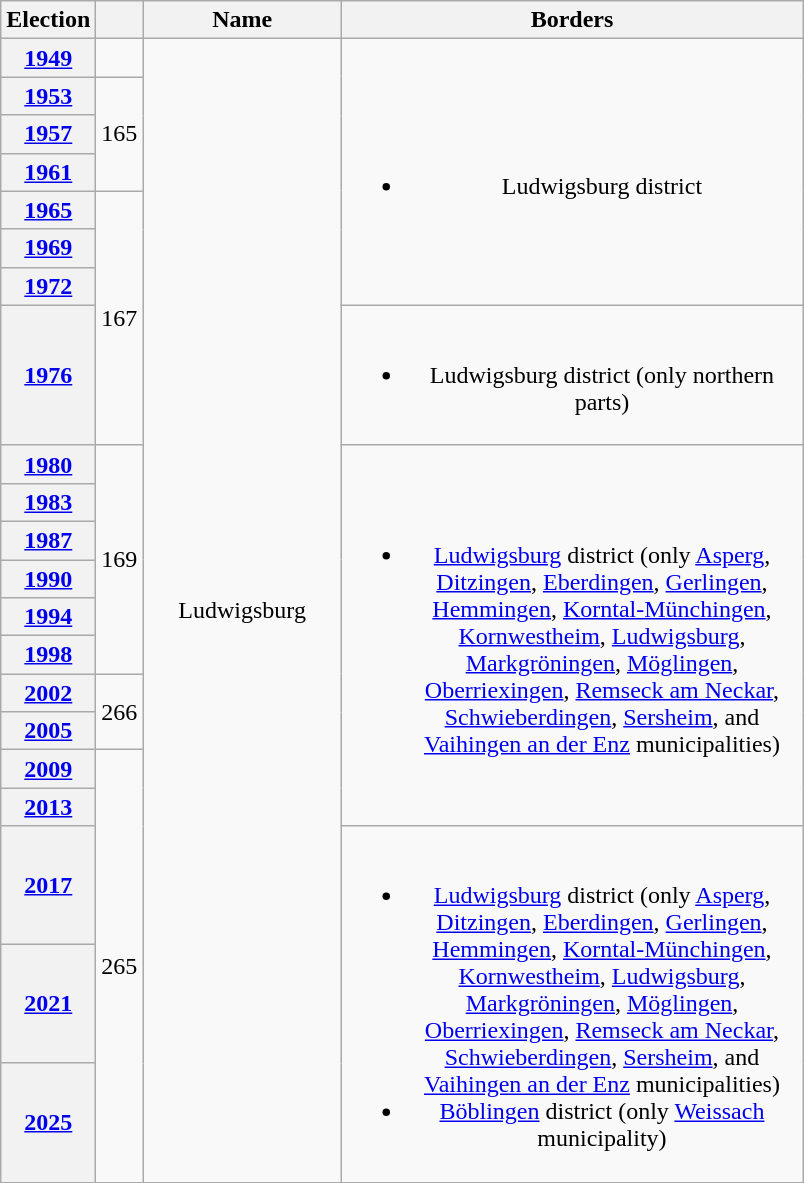<table class=wikitable style="text-align:center">
<tr>
<th>Election</th>
<th></th>
<th width=125px>Name</th>
<th width=300px>Borders</th>
</tr>
<tr>
<th><a href='#'>1949</a></th>
<td></td>
<td rowspan=21>Ludwigsburg</td>
<td rowspan=7><br><ul><li>Ludwigsburg district</li></ul></td>
</tr>
<tr>
<th><a href='#'>1953</a></th>
<td rowspan=3>165</td>
</tr>
<tr>
<th><a href='#'>1957</a></th>
</tr>
<tr>
<th><a href='#'>1961</a></th>
</tr>
<tr>
<th><a href='#'>1965</a></th>
<td rowspan=4>167</td>
</tr>
<tr>
<th><a href='#'>1969</a></th>
</tr>
<tr>
<th><a href='#'>1972</a></th>
</tr>
<tr>
<th><a href='#'>1976</a></th>
<td><br><ul><li>Ludwigsburg district (only northern parts)</li></ul></td>
</tr>
<tr>
<th><a href='#'>1980</a></th>
<td rowspan=6>169</td>
<td rowspan=10><br><ul><li><a href='#'>Ludwigsburg</a> district (only <a href='#'>Asperg</a>, <a href='#'>Ditzingen</a>, <a href='#'>Eberdingen</a>, <a href='#'>Gerlingen</a>, <a href='#'>Hemmingen</a>, <a href='#'>Korntal-Münchingen</a>, <a href='#'>Kornwestheim</a>, <a href='#'>Ludwigsburg</a>, <a href='#'>Markgröningen</a>, <a href='#'>Möglingen</a>, <a href='#'>Oberriexingen</a>, <a href='#'>Remseck am Neckar</a>, <a href='#'>Schwieberdingen</a>, <a href='#'>Sersheim</a>, and <a href='#'>Vaihingen an der Enz</a> municipalities)</li></ul></td>
</tr>
<tr>
<th><a href='#'>1983</a></th>
</tr>
<tr>
<th><a href='#'>1987</a></th>
</tr>
<tr>
<th><a href='#'>1990</a></th>
</tr>
<tr>
<th><a href='#'>1994</a></th>
</tr>
<tr>
<th><a href='#'>1998</a></th>
</tr>
<tr>
<th><a href='#'>2002</a></th>
<td rowspan=2>266</td>
</tr>
<tr>
<th><a href='#'>2005</a></th>
</tr>
<tr>
<th><a href='#'>2009</a></th>
<td rowspan=5>265</td>
</tr>
<tr>
<th><a href='#'>2013</a></th>
</tr>
<tr>
<th><a href='#'>2017</a></th>
<td rowspan=3><br><ul><li><a href='#'>Ludwigsburg</a> district (only <a href='#'>Asperg</a>, <a href='#'>Ditzingen</a>, <a href='#'>Eberdingen</a>, <a href='#'>Gerlingen</a>, <a href='#'>Hemmingen</a>, <a href='#'>Korntal-Münchingen</a>, <a href='#'>Kornwestheim</a>, <a href='#'>Ludwigsburg</a>, <a href='#'>Markgröningen</a>, <a href='#'>Möglingen</a>, <a href='#'>Oberriexingen</a>, <a href='#'>Remseck am Neckar</a>, <a href='#'>Schwieberdingen</a>, <a href='#'>Sersheim</a>, and <a href='#'>Vaihingen an der Enz</a> municipalities)</li><li><a href='#'>Böblingen</a> district (only <a href='#'>Weissach</a> municipality)</li></ul></td>
</tr>
<tr>
<th><a href='#'>2021</a></th>
</tr>
<tr>
<th><a href='#'>2025</a></th>
</tr>
</table>
